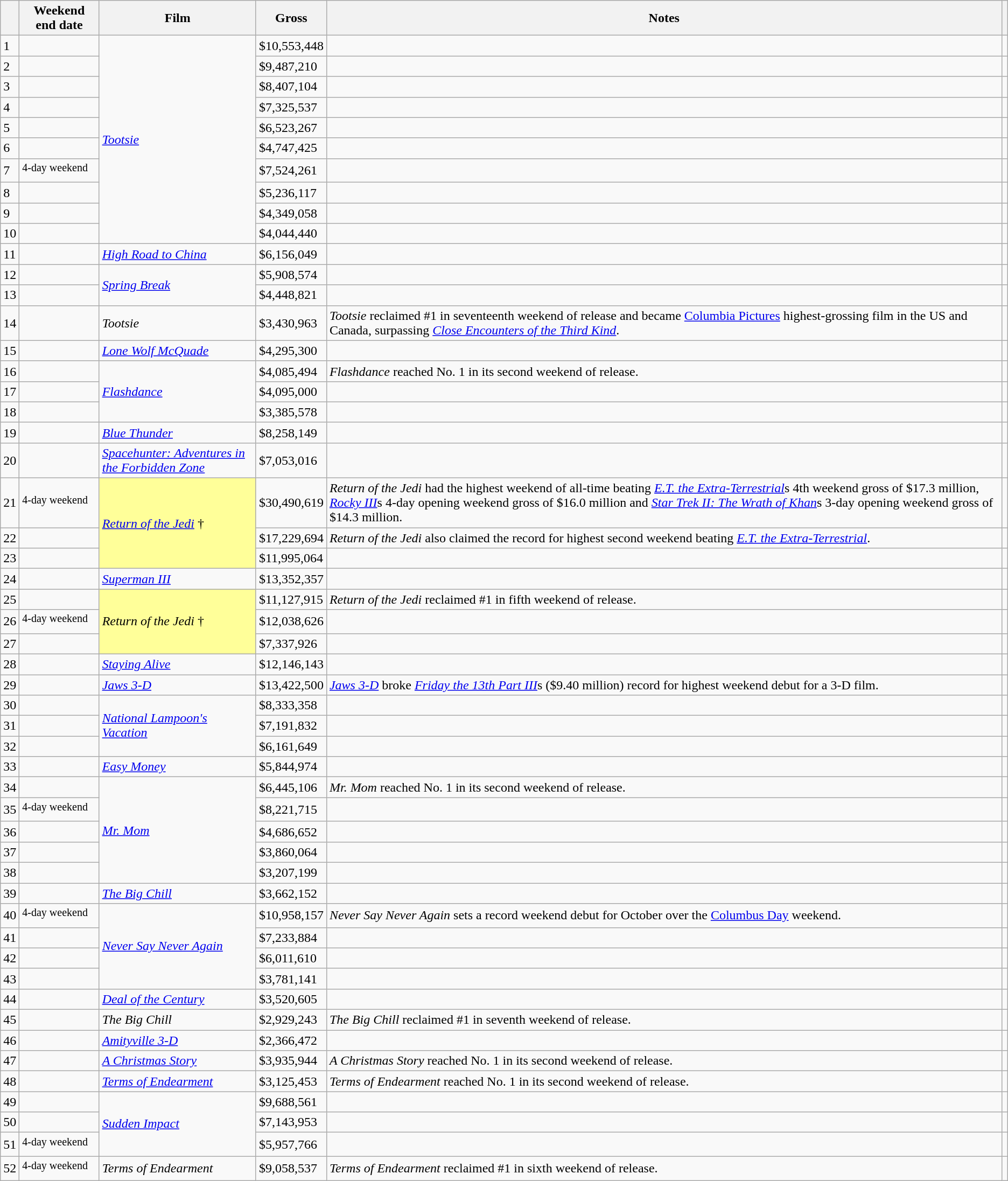<table class="wikitable sortable">
<tr>
<th></th>
<th>Weekend end date</th>
<th>Film</th>
<th>Gross</th>
<th>Notes</th>
<th class="unsortable"></th>
</tr>
<tr>
<td>1</td>
<td></td>
<td rowspan="10"><em><a href='#'>Tootsie</a></em></td>
<td>$10,553,448</td>
<td></td>
<td></td>
</tr>
<tr>
<td>2</td>
<td></td>
<td>$9,487,210</td>
<td></td>
<td></td>
</tr>
<tr>
<td>3</td>
<td></td>
<td>$8,407,104</td>
<td></td>
<td></td>
</tr>
<tr>
<td>4</td>
<td></td>
<td>$7,325,537</td>
<td></td>
<td></td>
</tr>
<tr>
<td>5</td>
<td></td>
<td>$6,523,267</td>
<td></td>
<td></td>
</tr>
<tr>
<td>6</td>
<td></td>
<td>$4,747,425</td>
<td></td>
<td></td>
</tr>
<tr>
<td>7</td>
<td><sup>4-day weekend</sup></td>
<td>$7,524,261</td>
<td></td>
<td><br></td>
</tr>
<tr>
<td>8</td>
<td></td>
<td>$5,236,117</td>
<td></td>
<td></td>
</tr>
<tr>
<td>9</td>
<td></td>
<td>$4,349,058</td>
<td></td>
<td></td>
</tr>
<tr>
<td>10</td>
<td></td>
<td>$4,044,440</td>
<td></td>
<td></td>
</tr>
<tr>
<td>11</td>
<td></td>
<td><em><a href='#'>High Road to China</a></em></td>
<td>$6,156,049</td>
<td></td>
<td></td>
</tr>
<tr>
<td>12</td>
<td></td>
<td rowspan="2"><em><a href='#'>Spring Break</a></em></td>
<td>$5,908,574</td>
<td></td>
<td><br></td>
</tr>
<tr>
<td>13</td>
<td></td>
<td>$4,448,821</td>
<td></td>
<td></td>
</tr>
<tr>
<td>14</td>
<td></td>
<td><em>Tootsie</em></td>
<td>$3,430,963</td>
<td><em>Tootsie</em> reclaimed #1 in seventeenth weekend of release and became <a href='#'>Columbia Pictures</a> highest-grossing film in the US and Canada, surpassing <em><a href='#'>Close Encounters of the Third Kind</a></em>.</td>
<td></td>
</tr>
<tr>
<td>15</td>
<td></td>
<td><em><a href='#'>Lone Wolf McQuade</a></em></td>
<td>$4,295,300</td>
<td></td>
<td></td>
</tr>
<tr>
<td>16</td>
<td></td>
<td rowspan="3"><em><a href='#'>Flashdance</a></em></td>
<td>$4,085,494</td>
<td><em>Flashdance</em> reached No. 1 in its second weekend of release.</td>
<td><br></td>
</tr>
<tr>
<td>17</td>
<td></td>
<td>$4,095,000</td>
<td></td>
<td></td>
</tr>
<tr>
<td>18</td>
<td></td>
<td>$3,385,578</td>
<td></td>
<td></td>
</tr>
<tr>
<td>19</td>
<td></td>
<td><em><a href='#'>Blue Thunder</a></em></td>
<td>$8,258,149</td>
<td></td>
<td></td>
</tr>
<tr>
<td>20</td>
<td></td>
<td><em><a href='#'>Spacehunter: Adventures in the Forbidden Zone</a></em></td>
<td>$7,053,016</td>
<td></td>
<td><br></td>
</tr>
<tr>
<td>21</td>
<td><sup>4-day weekend</sup></td>
<td rowspan="3" style="background-color:#FFFF99"><em><a href='#'>Return of the Jedi</a></em> †</td>
<td>$30,490,619</td>
<td><em>Return of the Jedi</em> had the highest weekend of all-time beating <em><a href='#'>E.T. the Extra-Terrestrial</a></em>s 4th weekend gross of $17.3 million, <em><a href='#'>Rocky III</a></em>s 4-day opening weekend gross of $16.0 million and <em><a href='#'>Star Trek II: The Wrath of Khan</a></em>s 3-day opening weekend gross of $14.3 million.</td>
<td><br></td>
</tr>
<tr>
<td>22</td>
<td></td>
<td>$17,229,694</td>
<td><em>Return of the Jedi</em> also claimed the record for highest second weekend beating <em><a href='#'>E.T. the Extra-Terrestrial</a></em>.</td>
<td></td>
</tr>
<tr>
<td>23</td>
<td></td>
<td>$11,995,064</td>
<td></td>
<td></td>
</tr>
<tr>
<td>24</td>
<td></td>
<td><em><a href='#'>Superman III</a></em></td>
<td>$13,352,357</td>
<td></td>
<td></td>
</tr>
<tr>
<td>25</td>
<td></td>
<td rowspan="3" style="background-color:#FFFF99"><em>Return of the Jedi</em> †</td>
<td>$11,127,915</td>
<td><em>Return of the Jedi</em> reclaimed #1 in fifth weekend of release.</td>
<td></td>
</tr>
<tr>
<td>26</td>
<td><sup>4-day weekend</sup></td>
<td>$12,038,626</td>
<td></td>
<td></td>
</tr>
<tr>
<td>27</td>
<td></td>
<td>$7,337,926</td>
<td></td>
<td></td>
</tr>
<tr>
<td>28</td>
<td></td>
<td><em><a href='#'>Staying Alive</a></em></td>
<td>$12,146,143</td>
<td></td>
<td></td>
</tr>
<tr>
<td>29</td>
<td></td>
<td><em><a href='#'>Jaws 3-D</a></em></td>
<td>$13,422,500</td>
<td><em><a href='#'>Jaws 3-D</a></em> broke <em><a href='#'>Friday the 13th Part III</a></em>s ($9.40 million) record for highest weekend debut for a 3-D film.</td>
<td></td>
</tr>
<tr>
<td>30</td>
<td></td>
<td rowspan="3"><em><a href='#'>National Lampoon's Vacation</a></em></td>
<td>$8,333,358</td>
<td></td>
<td><br></td>
</tr>
<tr>
<td>31</td>
<td></td>
<td>$7,191,832</td>
<td></td>
<td></td>
</tr>
<tr>
<td>32</td>
<td></td>
<td>$6,161,649</td>
<td></td>
<td></td>
</tr>
<tr>
<td>33</td>
<td></td>
<td><em><a href='#'>Easy Money</a></em></td>
<td>$5,844,974</td>
<td></td>
<td></td>
</tr>
<tr>
<td>34</td>
<td></td>
<td rowspan="5"><em><a href='#'>Mr. Mom</a></em></td>
<td>$6,445,106</td>
<td><em>Mr. Mom</em> reached No. 1 in its second weekend of release.</td>
<td><br></td>
</tr>
<tr>
<td>35</td>
<td><sup>4-day weekend</sup></td>
<td>$8,221,715</td>
<td></td>
<td></td>
</tr>
<tr>
<td>36</td>
<td></td>
<td>$4,686,652</td>
<td></td>
<td></td>
</tr>
<tr>
<td>37</td>
<td></td>
<td>$3,860,064</td>
<td></td>
<td></td>
</tr>
<tr>
<td>38</td>
<td></td>
<td>$3,207,199</td>
<td></td>
<td></td>
</tr>
<tr>
<td>39</td>
<td></td>
<td><em><a href='#'>The Big Chill</a></em></td>
<td>$3,662,152</td>
<td></td>
<td></td>
</tr>
<tr>
<td>40</td>
<td><sup>4-day weekend</sup></td>
<td rowspan="4"><em><a href='#'>Never Say Never Again</a></em></td>
<td>$10,958,157</td>
<td><em>Never Say Never Again</em> sets a record weekend debut for October over the <a href='#'>Columbus Day</a> weekend.</td>
<td><br></td>
</tr>
<tr>
<td>41</td>
<td></td>
<td>$7,233,884</td>
<td></td>
<td></td>
</tr>
<tr>
<td>42</td>
<td></td>
<td>$6,011,610</td>
<td></td>
<td></td>
</tr>
<tr>
<td>43</td>
<td></td>
<td>$3,781,141</td>
<td></td>
<td></td>
</tr>
<tr>
<td>44</td>
<td></td>
<td><em><a href='#'>Deal of the Century</a></em></td>
<td>$3,520,605</td>
<td></td>
<td></td>
</tr>
<tr>
<td>45</td>
<td></td>
<td><em>The Big Chill</em></td>
<td>$2,929,243</td>
<td><em>The Big Chill</em> reclaimed #1 in seventh weekend of release.</td>
<td><br></td>
</tr>
<tr>
<td>46</td>
<td></td>
<td><em><a href='#'>Amityville 3-D</a></em></td>
<td>$2,366,472</td>
<td></td>
<td></td>
</tr>
<tr>
<td>47</td>
<td></td>
<td><em><a href='#'>A Christmas Story</a></em></td>
<td>$3,935,944</td>
<td><em>A Christmas Story</em> reached No. 1 in its second weekend of release.</td>
<td><br></td>
</tr>
<tr>
<td>48</td>
<td></td>
<td><em><a href='#'>Terms of Endearment</a></em></td>
<td>$3,125,453</td>
<td><em>Terms of Endearment</em> reached No. 1 in its second weekend of release.</td>
<td><br></td>
</tr>
<tr>
<td>49</td>
<td></td>
<td rowspan="3"><em><a href='#'>Sudden Impact</a></em></td>
<td>$9,688,561</td>
<td></td>
<td></td>
</tr>
<tr>
<td>50</td>
<td></td>
<td>$7,143,953</td>
<td></td>
<td></td>
</tr>
<tr>
<td>51</td>
<td><sup>4-day weekend</sup></td>
<td>$5,957,766</td>
<td></td>
<td></td>
</tr>
<tr>
<td>52</td>
<td><sup>4-day weekend</sup></td>
<td><em>Terms of Endearment</em></td>
<td>$9,058,537</td>
<td><em>Terms of Endearment</em> reclaimed #1 in sixth weekend of release.</td>
<td></td>
</tr>
</table>
